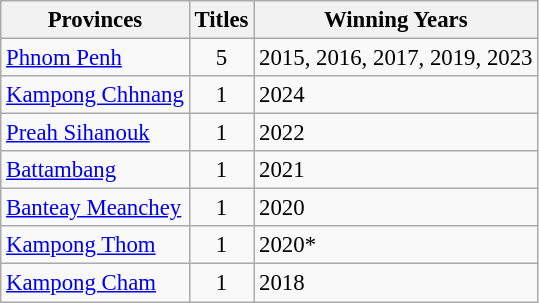<table class="wikitable" style="font-size: 95%;">
<tr>
<th>Provinces</th>
<th>Titles</th>
<th>Winning Years</th>
</tr>
<tr>
<td><a href='#'>Phnom Penh</a></td>
<td align="center">5</td>
<td>2015, 2016, 2017, 2019, 2023</td>
</tr>
<tr>
<td><a href='#'>Kampong Chhnang</a></td>
<td align="center">1</td>
<td>2024</td>
</tr>
<tr>
<td><a href='#'>Preah Sihanouk</a></td>
<td align="center">1</td>
<td>2022</td>
</tr>
<tr>
<td><a href='#'>Battambang</a></td>
<td align="center">1</td>
<td>2021</td>
</tr>
<tr>
<td><a href='#'>Banteay Meanchey</a></td>
<td align="center">1</td>
<td>2020</td>
</tr>
<tr>
<td><a href='#'>Kampong Thom</a></td>
<td align="center">1</td>
<td>2020*</td>
</tr>
<tr>
<td><a href='#'>Kampong Cham</a></td>
<td align="center">1</td>
<td>2018</td>
</tr>
</table>
